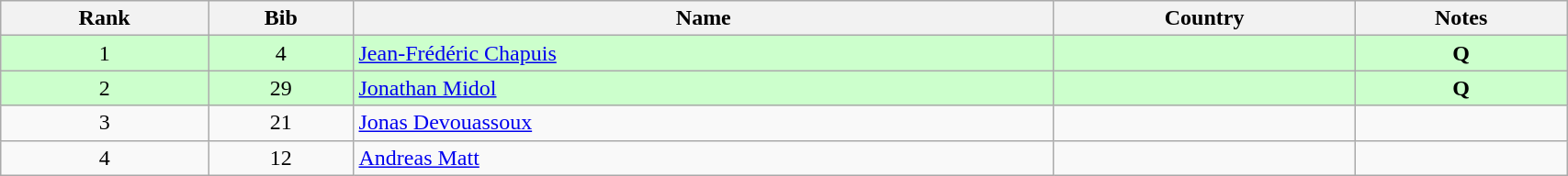<table class="wikitable" style="text-align:center;" width=90%>
<tr>
<th>Rank</th>
<th>Bib</th>
<th>Name</th>
<th>Country</th>
<th>Notes</th>
</tr>
<tr bgcolor=ccffcc>
<td>1</td>
<td>4</td>
<td align=left><a href='#'>Jean-Frédéric Chapuis</a></td>
<td align=left></td>
<td><strong>Q</strong></td>
</tr>
<tr bgcolor=ccffcc>
<td>2</td>
<td>29</td>
<td align=left><a href='#'>Jonathan Midol</a></td>
<td align=left></td>
<td><strong>Q</strong></td>
</tr>
<tr>
<td>3</td>
<td>21</td>
<td align=left><a href='#'>Jonas Devouassoux</a></td>
<td align=left></td>
<td></td>
</tr>
<tr>
<td>4</td>
<td>12</td>
<td align=left><a href='#'>Andreas Matt</a></td>
<td align=left></td>
<td></td>
</tr>
</table>
